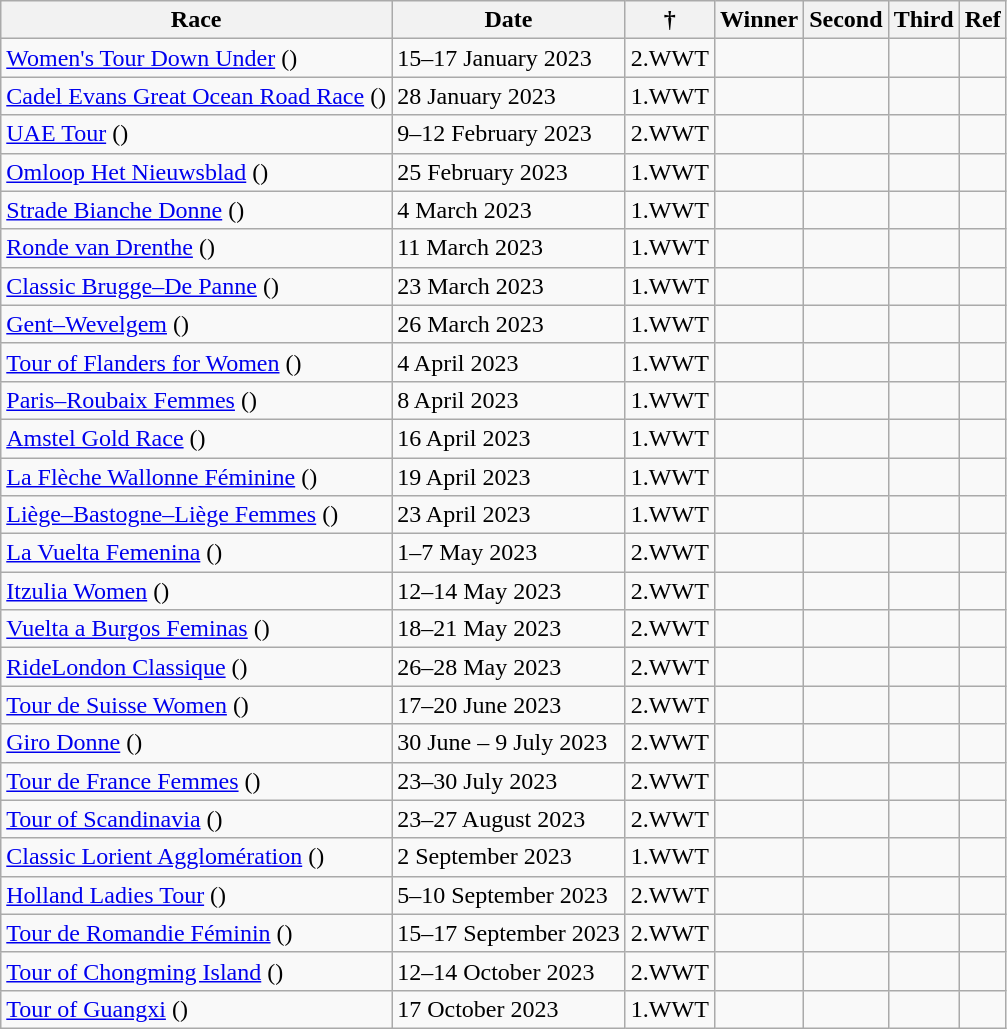<table class="wikitable sortable">
<tr>
<th>Race</th>
<th>Date</th>
<th> †</th>
<th>Winner</th>
<th>Second</th>
<th>Third</th>
<th>Ref</th>
</tr>
<tr>
<td> <a href='#'>Women's Tour Down Under</a> ()</td>
<td>15–17 January 2023</td>
<td>2.WWT</td>
<td></td>
<td></td>
<td></td>
<td align=center></td>
</tr>
<tr>
<td> <a href='#'>Cadel Evans Great Ocean Road Race</a> ()</td>
<td>28 January 2023</td>
<td>1.WWT</td>
<td></td>
<td></td>
<td></td>
<td align=center></td>
</tr>
<tr>
<td> <a href='#'>UAE Tour</a> ()</td>
<td>9–12 February 2023</td>
<td>2.WWT</td>
<td></td>
<td></td>
<td></td>
<td align=center></td>
</tr>
<tr>
<td> <a href='#'>Omloop Het Nieuwsblad</a> ()</td>
<td>25 February 2023</td>
<td>1.WWT</td>
<td></td>
<td></td>
<td></td>
<td align=center></td>
</tr>
<tr>
<td> <a href='#'>Strade Bianche Donne</a> ()</td>
<td>4 March 2023</td>
<td>1.WWT</td>
<td></td>
<td></td>
<td></td>
<td align=center></td>
</tr>
<tr>
<td> <a href='#'>Ronde van Drenthe</a> ()</td>
<td>11 March 2023</td>
<td>1.WWT</td>
<td></td>
<td></td>
<td></td>
<td align=center></td>
</tr>
<tr>
<td> <a href='#'>Classic Brugge–De Panne</a> ()</td>
<td>23 March 2023</td>
<td>1.WWT</td>
<td></td>
<td></td>
<td></td>
<td align=center></td>
</tr>
<tr>
<td> <a href='#'>Gent–Wevelgem</a> ()</td>
<td>26 March 2023</td>
<td>1.WWT</td>
<td></td>
<td></td>
<td></td>
<td align=center></td>
</tr>
<tr>
<td> <a href='#'>Tour of Flanders for Women</a> ()</td>
<td>4 April 2023</td>
<td>1.WWT</td>
<td></td>
<td></td>
<td></td>
<td align=center></td>
</tr>
<tr>
<td> <a href='#'>Paris–Roubaix Femmes</a> ()</td>
<td>8 April 2023</td>
<td>1.WWT</td>
<td></td>
<td></td>
<td></td>
<td align=center></td>
</tr>
<tr>
<td> <a href='#'>Amstel Gold Race</a> ()</td>
<td>16 April 2023</td>
<td>1.WWT</td>
<td></td>
<td></td>
<td></td>
<td align=center></td>
</tr>
<tr>
<td> <a href='#'>La Flèche Wallonne Féminine</a> ()</td>
<td>19 April 2023</td>
<td>1.WWT</td>
<td></td>
<td></td>
<td></td>
<td align=center></td>
</tr>
<tr>
<td> <a href='#'>Liège–Bastogne–Liège Femmes</a> ()</td>
<td>23 April 2023</td>
<td>1.WWT</td>
<td></td>
<td></td>
<td></td>
<td align=center></td>
</tr>
<tr>
<td> <a href='#'>La Vuelta Femenina</a> ()</td>
<td>1–7 May 2023</td>
<td>2.WWT</td>
<td></td>
<td></td>
<td></td>
<td align=center></td>
</tr>
<tr>
<td> <a href='#'>Itzulia Women</a> ()</td>
<td>12–14 May 2023</td>
<td>2.WWT</td>
<td></td>
<td></td>
<td></td>
<td align=center></td>
</tr>
<tr>
<td> <a href='#'>Vuelta a Burgos Feminas</a> ()</td>
<td>18–21 May 2023</td>
<td>2.WWT</td>
<td></td>
<td></td>
<td></td>
<td align=center></td>
</tr>
<tr>
<td> <a href='#'>RideLondon Classique</a> ()</td>
<td>26–28 May 2023</td>
<td>2.WWT</td>
<td></td>
<td></td>
<td></td>
<td align=center></td>
</tr>
<tr>
<td> <a href='#'>Tour de Suisse Women</a> ()</td>
<td>17–20 June 2023</td>
<td>2.WWT</td>
<td></td>
<td></td>
<td></td>
<td align=center></td>
</tr>
<tr>
<td> <a href='#'>Giro Donne</a> ()</td>
<td>30 June – 9 July 2023</td>
<td>2.WWT</td>
<td></td>
<td></td>
<td></td>
<td align=center></td>
</tr>
<tr>
<td> <a href='#'>Tour de France Femmes</a> ()</td>
<td>23–30 July 2023</td>
<td>2.WWT</td>
<td></td>
<td></td>
<td></td>
<td align=center></td>
</tr>
<tr>
<td> <a href='#'>Tour of Scandinavia</a> ()</td>
<td>23–27 August 2023</td>
<td>2.WWT</td>
<td></td>
<td></td>
<td></td>
<td align=center></td>
</tr>
<tr>
<td> <a href='#'>Classic Lorient Agglomération</a> ()</td>
<td>2 September 2023</td>
<td>1.WWT</td>
<td></td>
<td></td>
<td></td>
<td align=center></td>
</tr>
<tr>
<td> <a href='#'>Holland Ladies Tour</a> ()</td>
<td>5–10 September 2023</td>
<td>2.WWT</td>
<td></td>
<td></td>
<td></td>
<td align=center></td>
</tr>
<tr>
<td> <a href='#'>Tour de Romandie Féminin</a> ()</td>
<td>15–17 September 2023</td>
<td>2.WWT</td>
<td></td>
<td></td>
<td></td>
<td align=center></td>
</tr>
<tr>
<td> <a href='#'>Tour of Chongming Island</a> ()</td>
<td>12–14 October 2023</td>
<td>2.WWT</td>
<td></td>
<td></td>
<td></td>
<td align=center></td>
</tr>
<tr>
<td> <a href='#'>Tour of Guangxi</a> ()</td>
<td>17 October 2023</td>
<td>1.WWT</td>
<td></td>
<td></td>
<td></td>
<td align=center></td>
</tr>
</table>
